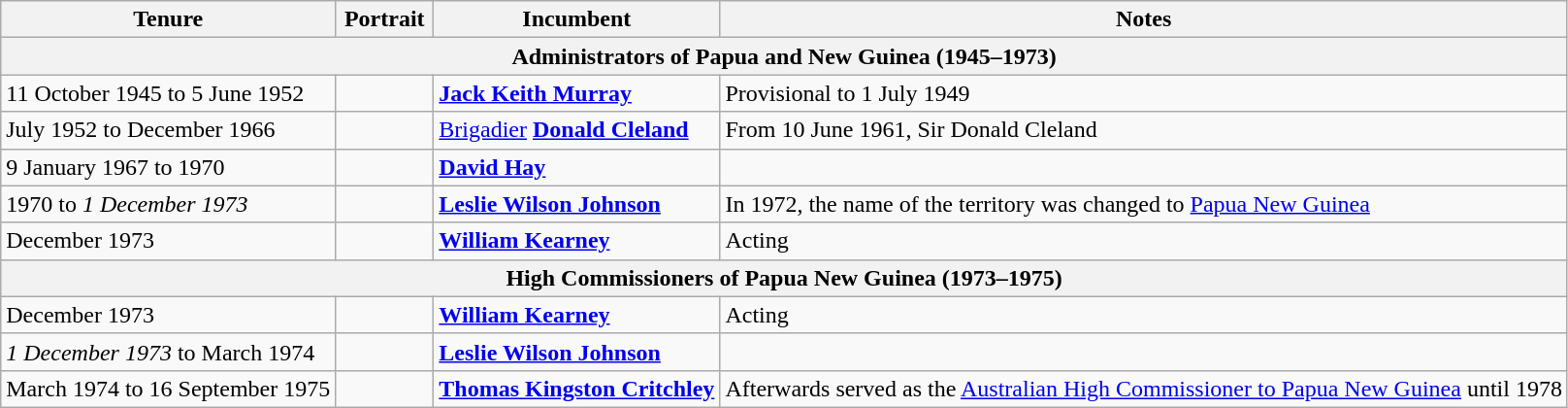<table class="wikitable">
<tr>
<th>Tenure</th>
<th width=60px>Portrait</th>
<th>Incumbent</th>
<th>Notes</th>
</tr>
<tr align=center>
<th colspan="4">Administrators of Papua and New Guinea (1945–1973)</th>
</tr>
<tr>
<td>11 October 1945 to 5 June 1952</td>
<td></td>
<td><strong><a href='#'>Jack Keith Murray</a></strong> </td>
<td>Provisional to 1 July 1949</td>
</tr>
<tr>
<td>July 1952 to December 1966</td>
<td></td>
<td><a href='#'>Brigadier</a> <strong><a href='#'>Donald Cleland</a></strong> </td>
<td>From 10 June 1961, Sir Donald Cleland</td>
</tr>
<tr>
<td>9 January 1967 to 1970</td>
<td></td>
<td><strong><a href='#'>David Hay</a></strong> </td>
<td></td>
</tr>
<tr>
<td>1970 to <em>1 December 1973</em></td>
<td></td>
<td><strong><a href='#'>Leslie Wilson Johnson</a></strong> </td>
<td>In 1972, the name of the territory was changed to <a href='#'>Papua New Guinea</a></td>
</tr>
<tr>
<td>December 1973</td>
<td></td>
<td><strong><a href='#'>William Kearney</a></strong> </td>
<td>Acting</td>
</tr>
<tr align=center>
<th colspan="4">High Commissioners of Papua New Guinea (1973–1975)</th>
</tr>
<tr>
<td>December 1973</td>
<td></td>
<td><strong><a href='#'>William Kearney</a></strong> </td>
<td>Acting</td>
</tr>
<tr>
<td><em>1 December 1973</em> to March 1974</td>
<td></td>
<td><strong><a href='#'>Leslie Wilson Johnson</a></strong> </td>
<td></td>
</tr>
<tr>
<td>March 1974 to 16 September 1975</td>
<td></td>
<td><strong><a href='#'>Thomas Kingston Critchley</a></strong> </td>
<td>Afterwards served as the <a href='#'>Australian High Commissioner to Papua New Guinea</a> until 1978</td>
</tr>
</table>
